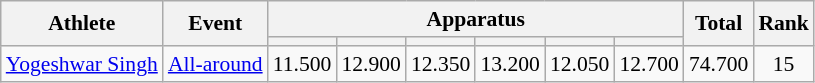<table class="wikitable" style="font-size:90%;text-align:center;">
<tr>
<th rowspan=2>Athlete</th>
<th rowspan=2>Event</th>
<th colspan=6>Apparatus</th>
<th rowspan=2>Total</th>
<th rowspan=2>Rank</th>
</tr>
<tr style="font-size:95%">
<th></th>
<th></th>
<th></th>
<th></th>
<th></th>
<th></th>
</tr>
<tr>
<td align=left><a href='#'>Yogeshwar Singh</a></td>
<td align=left><a href='#'>All-around</a></td>
<td>11.500</td>
<td>12.900</td>
<td>12.350</td>
<td>13.200</td>
<td>12.050</td>
<td>12.700</td>
<td>74.700</td>
<td>15</td>
</tr>
</table>
